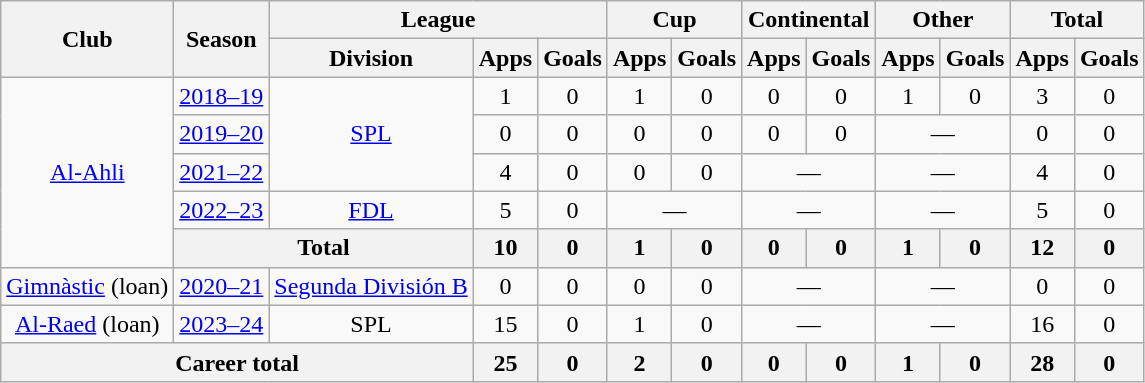<table class="wikitable" style="text-align: center">
<tr>
<th rowspan="2">Club</th>
<th rowspan="2">Season</th>
<th colspan="3">League</th>
<th colspan="2">Cup</th>
<th colspan="2">Continental</th>
<th colspan="2">Other</th>
<th colspan="2">Total</th>
</tr>
<tr>
<th>Division</th>
<th>Apps</th>
<th>Goals</th>
<th>Apps</th>
<th>Goals</th>
<th>Apps</th>
<th>Goals</th>
<th>Apps</th>
<th>Goals</th>
<th>Apps</th>
<th>Goals</th>
</tr>
<tr>
<td rowspan="5"><a href='#'>Al-Ahli</a></td>
<td><a href='#'>2018–19</a></td>
<td rowspan="3"><a href='#'>SPL</a></td>
<td>1</td>
<td>0</td>
<td>1</td>
<td>0</td>
<td>0</td>
<td>0</td>
<td>1</td>
<td>0</td>
<td>3</td>
<td>0</td>
</tr>
<tr>
<td><a href='#'>2019–20</a></td>
<td>0</td>
<td>0</td>
<td>0</td>
<td>0</td>
<td>0</td>
<td>0</td>
<td colspan=2>—</td>
<td>0</td>
<td>0</td>
</tr>
<tr>
<td><a href='#'>2021–22</a></td>
<td>4</td>
<td>0</td>
<td>0</td>
<td>0</td>
<td colspan=2>—</td>
<td colspan=2>—</td>
<td>4</td>
<td>0</td>
</tr>
<tr>
<td><a href='#'>2022–23</a></td>
<td rowspan="1"><a href='#'>FDL</a></td>
<td>5</td>
<td>0</td>
<td colspan=2>—</td>
<td colspan=2>—</td>
<td colspan=2>—</td>
<td>5</td>
<td>0</td>
</tr>
<tr>
<th colspan=2>Total</th>
<th>10</th>
<th>0</th>
<th>1</th>
<th>0</th>
<th>0</th>
<th>0</th>
<th>1</th>
<th>0</th>
<th>12</th>
<th>0</th>
</tr>
<tr>
<td rowspan="1"><a href='#'>Gimnàstic</a> (loan)</td>
<td><a href='#'>2020–21</a></td>
<td rowspan="1"><a href='#'>Segunda División B</a></td>
<td>0</td>
<td>0</td>
<td>0</td>
<td>0</td>
<td colspan=2>—</td>
<td colspan=2>—</td>
<td>0</td>
<td>0</td>
</tr>
<tr>
<td rowspan="1"><a href='#'>Al-Raed</a> (loan)</td>
<td><a href='#'>2023–24</a></td>
<td rowspan="1">SPL</td>
<td>15</td>
<td>0</td>
<td>1</td>
<td>0</td>
<td colspan=2>—</td>
<td colspan=2>—</td>
<td>16</td>
<td>0</td>
</tr>
<tr>
<th colspan=3>Career total</th>
<th>25</th>
<th>0</th>
<th>2</th>
<th>0</th>
<th>0</th>
<th>0</th>
<th>1</th>
<th>0</th>
<th>28</th>
<th>0</th>
</tr>
</table>
